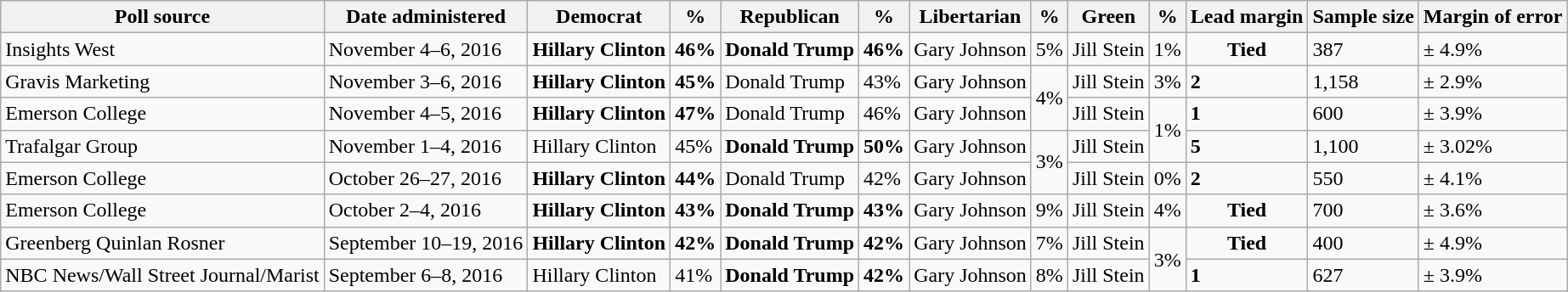<table class="wikitable">
<tr>
<th>Poll source</th>
<th>Date administered</th>
<th>Democrat</th>
<th>%</th>
<th>Republican</th>
<th>%</th>
<th>Libertarian</th>
<th>%</th>
<th>Green</th>
<th>%</th>
<th>Lead margin</th>
<th>Sample size</th>
<th>Margin of error</th>
</tr>
<tr>
<td>Insights West</td>
<td>November 4–6, 2016</td>
<td><strong>Hillary Clinton</strong></td>
<td><strong>46%</strong></td>
<td><strong>Donald Trump</strong></td>
<td><strong>46%</strong></td>
<td>Gary Johnson</td>
<td>5%</td>
<td>Jill Stein</td>
<td>1%</td>
<td align=center><strong>Tied</strong></td>
<td>387</td>
<td>± 4.9%</td>
</tr>
<tr>
<td>Gravis Marketing</td>
<td>November 3–6, 2016</td>
<td><strong>Hillary Clinton</strong></td>
<td><strong>45%</strong></td>
<td>Donald Trump</td>
<td>43%</td>
<td>Gary Johnson</td>
<td rowspan="2">4%</td>
<td>Jill Stein</td>
<td>3%</td>
<td><strong>2</strong></td>
<td>1,158</td>
<td>± 2.9%</td>
</tr>
<tr>
<td>Emerson College</td>
<td>November 4–5, 2016</td>
<td><strong>Hillary Clinton</strong></td>
<td><strong>47%</strong></td>
<td>Donald Trump</td>
<td>46%</td>
<td>Gary Johnson</td>
<td>Jill Stein</td>
<td rowspan="2">1%</td>
<td><strong>1</strong></td>
<td>600</td>
<td>± 3.9%</td>
</tr>
<tr>
<td>Trafalgar Group</td>
<td>November 1–4, 2016</td>
<td>Hillary Clinton</td>
<td>45%</td>
<td><strong>Donald Trump</strong></td>
<td><strong>50%</strong></td>
<td>Gary Johnson</td>
<td rowspan="2">3%</td>
<td>Jill Stein</td>
<td><strong>5</strong></td>
<td>1,100</td>
<td>± 3.02%</td>
</tr>
<tr>
<td>Emerson College</td>
<td>October 26–27, 2016</td>
<td><strong>Hillary Clinton</strong></td>
<td><strong>44%</strong></td>
<td>Donald Trump</td>
<td>42%</td>
<td>Gary Johnson</td>
<td>Jill Stein</td>
<td>0%</td>
<td><strong>2</strong></td>
<td>550</td>
<td>± 4.1%</td>
</tr>
<tr>
<td>Emerson College</td>
<td>October 2–4, 2016</td>
<td><strong>Hillary Clinton</strong></td>
<td><strong>43%</strong></td>
<td><strong>Donald Trump</strong></td>
<td><strong>43%</strong></td>
<td>Gary Johnson</td>
<td>9%</td>
<td>Jill Stein</td>
<td>4%</td>
<td align=center><strong>Tied</strong></td>
<td>700</td>
<td>± 3.6%</td>
</tr>
<tr>
<td>Greenberg Quinlan Rosner</td>
<td>September 10–19, 2016</td>
<td><strong>Hillary Clinton</strong></td>
<td><strong>42%</strong></td>
<td><strong>Donald Trump</strong></td>
<td><strong>42%</strong></td>
<td>Gary Johnson</td>
<td>7%</td>
<td>Jill Stein</td>
<td rowspan="2">3%</td>
<td align="center"><strong>Tied</strong></td>
<td>400</td>
<td>± 4.9%</td>
</tr>
<tr>
<td>NBC News/Wall Street Journal/Marist</td>
<td>September 6–8, 2016</td>
<td>Hillary Clinton</td>
<td>41%</td>
<td><strong>Donald Trump</strong></td>
<td><strong>42%</strong></td>
<td>Gary Johnson</td>
<td>8%</td>
<td>Jill Stein</td>
<td><strong>1</strong></td>
<td>627</td>
<td>± 3.9%</td>
</tr>
</table>
